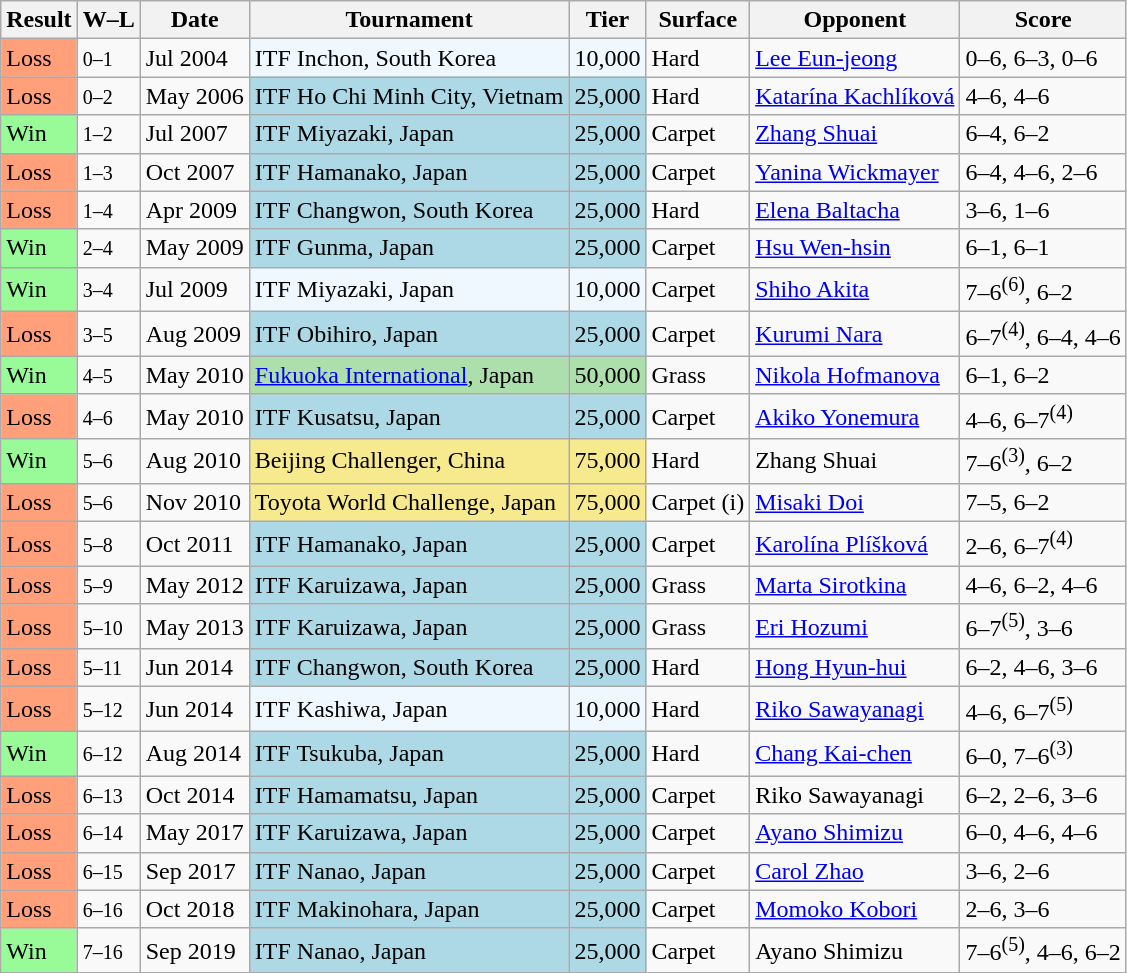<table class="sortable wikitable">
<tr>
<th>Result</th>
<th class="unsortable">W–L</th>
<th>Date</th>
<th>Tournament</th>
<th>Tier</th>
<th>Surface</th>
<th>Opponent</th>
<th class="unsortable">Score</th>
</tr>
<tr>
<td bgcolor="FFA07A">Loss</td>
<td><small>0–1</small></td>
<td>Jul 2004</td>
<td style="background:#f0f8ff;">ITF Inchon, South Korea</td>
<td style="background:#f0f8ff;">10,000</td>
<td>Hard</td>
<td> <a href='#'>Lee Eun-jeong</a></td>
<td>0–6, 6–3, 0–6</td>
</tr>
<tr>
<td bgcolor="FFA07A">Loss</td>
<td><small>0–2</small></td>
<td>May 2006</td>
<td style="background:lightblue;">ITF Ho Chi Minh City, Vietnam</td>
<td style="background:lightblue;">25,000</td>
<td>Hard</td>
<td> <a href='#'>Katarína Kachlíková</a></td>
<td>4–6, 4–6</td>
</tr>
<tr>
<td bgcolor="98FB98">Win</td>
<td><small>1–2</small></td>
<td>Jul 2007</td>
<td style="background:lightblue;">ITF Miyazaki, Japan</td>
<td style="background:lightblue;">25,000</td>
<td>Carpet</td>
<td> <a href='#'>Zhang Shuai</a></td>
<td>6–4, 6–2</td>
</tr>
<tr>
<td bgcolor="FFA07A">Loss</td>
<td><small>1–3</small></td>
<td>Oct 2007</td>
<td style="background:lightblue;">ITF Hamanako, Japan</td>
<td style="background:lightblue;">25,000</td>
<td>Carpet</td>
<td> <a href='#'>Yanina Wickmayer</a></td>
<td>6–4, 4–6, 2–6</td>
</tr>
<tr>
<td bgcolor="FFA07A">Loss</td>
<td><small>1–4</small></td>
<td>Apr 2009</td>
<td style="background:lightblue;">ITF Changwon, South Korea</td>
<td style="background:lightblue;">25,000</td>
<td>Hard</td>
<td> <a href='#'>Elena Baltacha</a></td>
<td>3–6, 1–6</td>
</tr>
<tr>
<td bgcolor="98FB98">Win</td>
<td><small>2–4</small></td>
<td>May 2009</td>
<td style="background:lightblue;">ITF Gunma, Japan</td>
<td style="background:lightblue;">25,000</td>
<td>Carpet</td>
<td> <a href='#'>Hsu Wen-hsin</a></td>
<td>6–1, 6–1</td>
</tr>
<tr>
<td bgcolor="98FB98">Win</td>
<td><small>3–4</small></td>
<td>Jul 2009</td>
<td style="background:#f0f8ff;">ITF Miyazaki, Japan</td>
<td style="background:#f0f8ff;">10,000</td>
<td>Carpet</td>
<td> <a href='#'>Shiho Akita</a></td>
<td>7–6<sup>(6)</sup>, 6–2</td>
</tr>
<tr>
<td bgcolor="FFA07A">Loss</td>
<td><small>3–5</small></td>
<td>Aug 2009</td>
<td style="background:lightblue;">ITF Obihiro, Japan</td>
<td style="background:lightblue;">25,000</td>
<td>Carpet</td>
<td> <a href='#'>Kurumi Nara</a></td>
<td>6–7<sup>(4)</sup>, 6–4, 4–6</td>
</tr>
<tr>
<td bgcolor="98FB98">Win</td>
<td><small>4–5</small></td>
<td>May 2010</td>
<td style="background:#addfad;"><a href='#'>Fukuoka International</a>, Japan</td>
<td style="background:#addfad;">50,000</td>
<td>Grass</td>
<td> <a href='#'>Nikola Hofmanova</a></td>
<td>6–1, 6–2</td>
</tr>
<tr>
<td bgcolor="FFA07A">Loss</td>
<td><small>4–6</small></td>
<td>May 2010</td>
<td style="background:lightblue;">ITF Kusatsu, Japan</td>
<td style="background:lightblue;">25,000</td>
<td>Carpet</td>
<td> <a href='#'>Akiko Yonemura</a></td>
<td>4–6, 6–7<sup>(4)</sup></td>
</tr>
<tr>
<td bgcolor="98FB98">Win</td>
<td><small>5–6</small></td>
<td>Aug 2010</td>
<td style="background:#f7e98e;">Beijing Challenger, China</td>
<td style="background:#f7e98e;">75,000</td>
<td>Hard</td>
<td> Zhang Shuai</td>
<td>7–6<sup>(3)</sup>, 6–2</td>
</tr>
<tr>
<td bgcolor="FFA07A">Loss</td>
<td><small>5–6</small></td>
<td>Nov 2010</td>
<td style="background:#f7e98e;">Toyota World Challenge, Japan</td>
<td style="background:#f7e98e;">75,000</td>
<td>Carpet (i)</td>
<td> <a href='#'>Misaki Doi</a></td>
<td>7–5, 6–2</td>
</tr>
<tr>
<td bgcolor="FFA07A">Loss</td>
<td><small>5–8</small></td>
<td>Oct 2011</td>
<td style="background:lightblue;">ITF Hamanako, Japan</td>
<td style="background:lightblue;">25,000</td>
<td>Carpet</td>
<td> <a href='#'>Karolína Plíšková</a></td>
<td>2–6, 6–7<sup>(4)</sup></td>
</tr>
<tr>
<td bgcolor="FFA07A">Loss</td>
<td><small>5–9</small></td>
<td>May 2012</td>
<td style="background:lightblue;">ITF Karuizawa, Japan</td>
<td style="background:lightblue;">25,000</td>
<td>Grass</td>
<td> <a href='#'>Marta Sirotkina</a></td>
<td>4–6, 6–2, 4–6</td>
</tr>
<tr>
<td bgcolor="FFA07A">Loss</td>
<td><small>5–10</small></td>
<td>May 2013</td>
<td style="background:lightblue;">ITF Karuizawa, Japan</td>
<td style="background:lightblue;">25,000</td>
<td>Grass</td>
<td> <a href='#'>Eri Hozumi</a></td>
<td>6–7<sup>(5)</sup>, 3–6</td>
</tr>
<tr>
<td bgcolor="FFA07A">Loss</td>
<td><small>5–11</small></td>
<td>Jun 2014</td>
<td style="background:lightblue;">ITF Changwon, South Korea</td>
<td style="background:lightblue;">25,000</td>
<td>Hard</td>
<td> <a href='#'>Hong Hyun-hui</a></td>
<td>6–2, 4–6, 3–6</td>
</tr>
<tr>
<td bgcolor="FFA07A">Loss</td>
<td><small>5–12</small></td>
<td>Jun 2014</td>
<td style="background:#f0f8ff;">ITF Kashiwa, Japan</td>
<td style="background:#f0f8ff;">10,000</td>
<td>Hard</td>
<td> <a href='#'>Riko Sawayanagi</a></td>
<td>4–6, 6–7<sup>(5)</sup></td>
</tr>
<tr>
<td bgcolor="98FB98">Win</td>
<td><small>6–12</small></td>
<td>Aug 2014</td>
<td style="background:lightblue;">ITF Tsukuba, Japan</td>
<td style="background:lightblue;">25,000</td>
<td>Hard</td>
<td> <a href='#'>Chang Kai-chen</a></td>
<td>6–0, 7–6<sup>(3)</sup></td>
</tr>
<tr>
<td bgcolor="FFA07A">Loss</td>
<td><small>6–13</small></td>
<td>Oct 2014</td>
<td style="background:lightblue;">ITF Hamamatsu, Japan</td>
<td style="background:lightblue;">25,000</td>
<td>Carpet</td>
<td> Riko Sawayanagi</td>
<td>6–2, 2–6, 3–6</td>
</tr>
<tr>
<td bgcolor="FFA07A">Loss</td>
<td><small>6–14</small></td>
<td>May 2017</td>
<td style="background:lightblue;">ITF Karuizawa, Japan</td>
<td style="background:lightblue;">25,000</td>
<td>Carpet</td>
<td> <a href='#'>Ayano Shimizu</a></td>
<td>6–0, 4–6, 4–6</td>
</tr>
<tr>
<td bgcolor="FFA07A">Loss</td>
<td><small>6–15</small></td>
<td>Sep 2017</td>
<td style="background:lightblue;">ITF Nanao, Japan</td>
<td style="background:lightblue;">25,000</td>
<td>Carpet</td>
<td> <a href='#'>Carol Zhao</a></td>
<td>3–6, 2–6</td>
</tr>
<tr>
<td bgcolor="FFA07A">Loss</td>
<td><small>6–16</small></td>
<td>Oct 2018</td>
<td style="background:lightblue;">ITF Makinohara, Japan</td>
<td style="background:lightblue;">25,000</td>
<td>Carpet</td>
<td> <a href='#'>Momoko Kobori</a></td>
<td>2–6, 3–6</td>
</tr>
<tr>
<td bgcolor="98FB98">Win</td>
<td><small>7–16</small></td>
<td>Sep 2019</td>
<td style="background:lightblue;">ITF Nanao, Japan</td>
<td style="background:lightblue;">25,000</td>
<td>Carpet</td>
<td> Ayano Shimizu</td>
<td>7–6<sup>(5)</sup>, 4–6, 6–2</td>
</tr>
</table>
